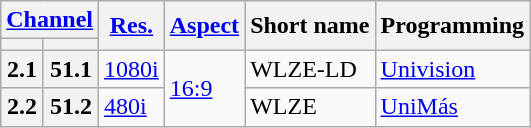<table class="wikitable">
<tr>
<th scope = "col" colspan="2"><a href='#'>Channel</a></th>
<th scope = "col" rowspan="2"><a href='#'>Res.</a></th>
<th scope = "col" rowspan="2"><a href='#'>Aspect</a></th>
<th scope = "col" rowspan="2">Short name</th>
<th scope = "col" rowspan="2">Programming</th>
</tr>
<tr>
<th scope = "col"></th>
<th></th>
</tr>
<tr>
<th scope = "row">2.1</th>
<th>51.1</th>
<td><a href='#'>1080i</a></td>
<td rowspan=2><a href='#'>16:9</a></td>
<td>WLZE-LD</td>
<td><a href='#'>Univision</a></td>
</tr>
<tr>
<th scope = "row">2.2</th>
<th>51.2</th>
<td><a href='#'>480i</a></td>
<td>WLZE</td>
<td><a href='#'>UniMás</a></td>
</tr>
</table>
